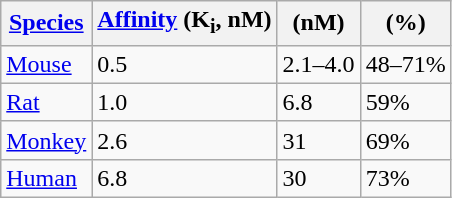<table class="wikitable">
<tr>
<th><a href='#'>Species</a></th>
<th><a href='#'>Affinity</a> (K<sub>i</sub>, nM)</th>
<th> (nM)</th>
<th> (%)</th>
</tr>
<tr>
<td><a href='#'>Mouse</a></td>
<td>0.5</td>
<td>2.1–4.0</td>
<td>48–71%</td>
</tr>
<tr>
<td><a href='#'>Rat</a></td>
<td>1.0</td>
<td>6.8</td>
<td>59%</td>
</tr>
<tr>
<td><a href='#'>Monkey</a></td>
<td>2.6</td>
<td>31</td>
<td>69%</td>
</tr>
<tr>
<td><a href='#'>Human</a></td>
<td>6.8</td>
<td>30</td>
<td>73%</td>
</tr>
</table>
